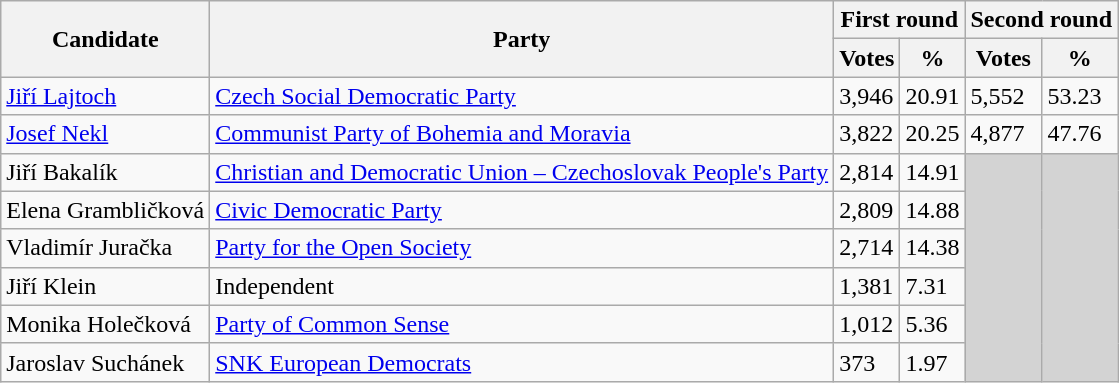<table class="wikitable">
<tr>
<th rowspan=2>Candidate</th>
<th rowspan=2>Party</th>
<th colspan=2>First round</th>
<th colspan=2>Second round</th>
</tr>
<tr>
<th>Votes</th>
<th>%</th>
<th>Votes</th>
<th>%</th>
</tr>
<tr>
<td><a href='#'>Jiří Lajtoch</a></td>
<td><a href='#'>Czech Social Democratic Party</a></td>
<td>3,946</td>
<td>20.91</td>
<td>5,552</td>
<td>53.23</td>
</tr>
<tr>
<td><a href='#'>Josef Nekl</a></td>
<td><a href='#'>Communist Party of Bohemia and Moravia</a></td>
<td>3,822</td>
<td>20.25</td>
<td>4,877</td>
<td>47.76</td>
</tr>
<tr>
<td>Jiří Bakalík</td>
<td><a href='#'>Christian and Democratic Union – Czechoslovak People's Party</a></td>
<td>2,814</td>
<td>14.91</td>
<td rowspan="6"  style="background-color:lightgrey;"> </td>
<td rowspan="6"  style="background-color:lightgrey;"> </td>
</tr>
<tr>
<td>Elena Grambličková</td>
<td><a href='#'>Civic Democratic Party</a></td>
<td>2,809</td>
<td>14.88</td>
</tr>
<tr>
<td>Vladimír Juračka</td>
<td><a href='#'>Party for the Open Society</a></td>
<td>2,714</td>
<td>14.38</td>
</tr>
<tr>
<td>Jiří Klein</td>
<td>Independent</td>
<td>1,381</td>
<td>7.31</td>
</tr>
<tr>
<td>Monika Holečková</td>
<td><a href='#'>Party of Common Sense</a></td>
<td>1,012</td>
<td>5.36</td>
</tr>
<tr>
<td>Jaroslav Suchánek</td>
<td><a href='#'>SNK European Democrats</a></td>
<td>373</td>
<td>1.97</td>
</tr>
</table>
